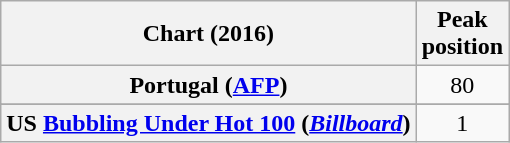<table class="wikitable sortable plainrowheaders" style="text-align:center">
<tr>
<th scope="col">Chart (2016)</th>
<th scope="col">Peak<br> position</th>
</tr>
<tr>
<th scope="row">Portugal (<a href='#'>AFP</a>)</th>
<td>80</td>
</tr>
<tr>
</tr>
<tr>
</tr>
<tr>
<th scope="row">US <a href='#'>Bubbling Under Hot 100</a> (<em><a href='#'>Billboard</a></em>)</th>
<td>1</td>
</tr>
</table>
